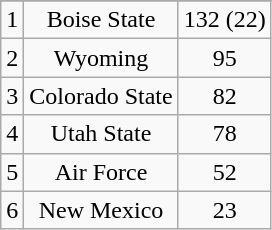<table class="wikitable" style="display: inline-table;">
<tr align="center">
</tr>
<tr align="center">
<td>1</td>
<td>Boise State</td>
<td>132 (22)</td>
</tr>
<tr align="center">
<td>2</td>
<td>Wyoming</td>
<td>95</td>
</tr>
<tr align="center">
<td>3</td>
<td>Colorado State</td>
<td>82</td>
</tr>
<tr align="center">
<td>4</td>
<td>Utah State</td>
<td>78</td>
</tr>
<tr align="center">
<td>5</td>
<td>Air Force</td>
<td>52</td>
</tr>
<tr align="center">
<td>6</td>
<td>New Mexico</td>
<td>23</td>
</tr>
</table>
